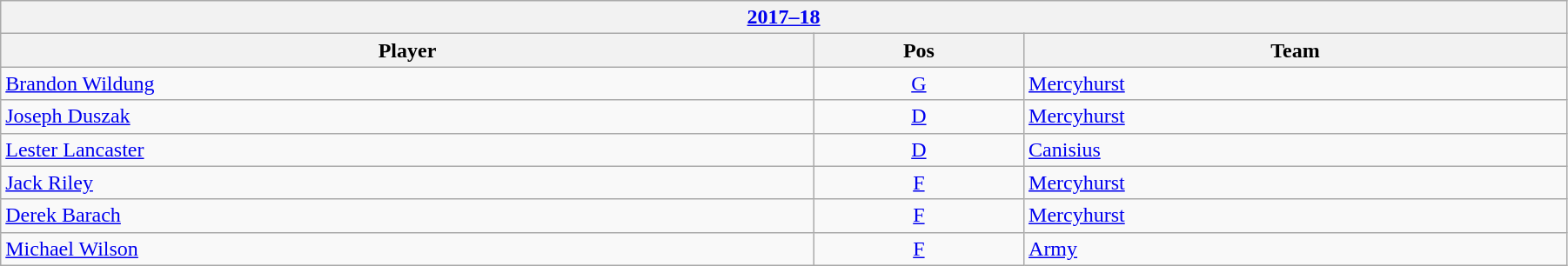<table class="wikitable" width=95%>
<tr>
<th colspan=3><a href='#'>2017–18</a></th>
</tr>
<tr>
<th>Player</th>
<th>Pos</th>
<th>Team</th>
</tr>
<tr>
<td><a href='#'>Brandon Wildung</a></td>
<td style="text-align:center;"><a href='#'>G</a></td>
<td><a href='#'>Mercyhurst</a></td>
</tr>
<tr>
<td><a href='#'>Joseph Duszak</a></td>
<td style="text-align:center;"><a href='#'>D</a></td>
<td><a href='#'>Mercyhurst</a></td>
</tr>
<tr>
<td><a href='#'>Lester Lancaster</a></td>
<td style="text-align:center;"><a href='#'>D</a></td>
<td><a href='#'>Canisius</a></td>
</tr>
<tr>
<td><a href='#'>Jack Riley</a></td>
<td style="text-align:center;"><a href='#'>F</a></td>
<td><a href='#'>Mercyhurst</a></td>
</tr>
<tr>
<td><a href='#'>Derek Barach</a></td>
<td style="text-align:center;"><a href='#'>F</a></td>
<td><a href='#'>Mercyhurst</a></td>
</tr>
<tr>
<td><a href='#'>Michael Wilson</a></td>
<td style="text-align:center;"><a href='#'>F</a></td>
<td><a href='#'>Army</a></td>
</tr>
</table>
